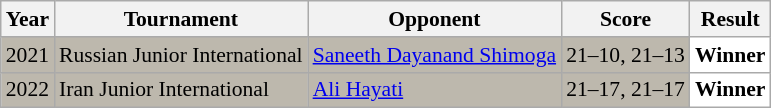<table class="sortable wikitable" style="font-size: 90%;">
<tr>
<th>Year</th>
<th>Tournament</th>
<th>Opponent</th>
<th>Score</th>
<th>Result</th>
</tr>
<tr style="background:#BDB8AD">
<td align="center">2021</td>
<td align="left">Russian Junior International</td>
<td align="left"> <a href='#'>Saneeth Dayanand Shimoga</a></td>
<td align="left">21–10, 21–13</td>
<td style="text-align:left; background:white"> <strong>Winner</strong></td>
</tr>
<tr style="background:#BDB8AD">
<td align="center">2022</td>
<td align="left">Iran Junior International</td>
<td align="left"> <a href='#'>Ali Hayati</a></td>
<td align="left">21–17, 21–17</td>
<td style="text-align:left; background:white"> <strong>Winner</strong></td>
</tr>
</table>
